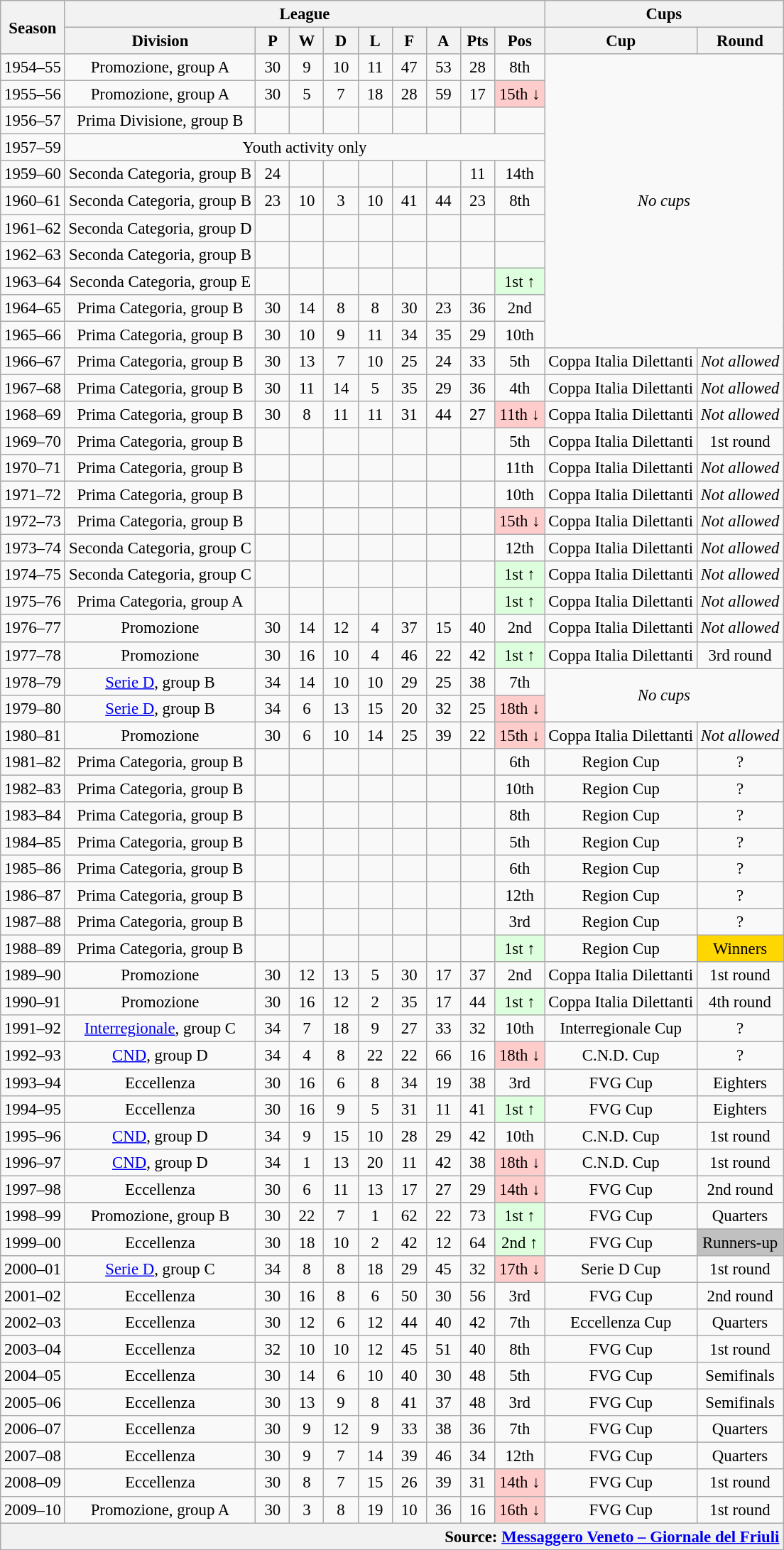<table class="wikitable" style="font-size:95%; text-align: center;">
<tr>
<th rowspan=2>Season</th>
<th colspan=9>League</th>
<th colspan=2>Cups</th>
</tr>
<tr>
<th>Division</th>
<th width="25">P</th>
<th width="25">W</th>
<th width="25">D</th>
<th width="25">L</th>
<th width="25">F</th>
<th width="25">A</th>
<th width="25">Pts</th>
<th width="40">Pos</th>
<th>Cup</th>
<th>Round</th>
</tr>
<tr>
<td>1954–55</td>
<td>Promozione, group A</td>
<td>30</td>
<td>9</td>
<td>10</td>
<td>11</td>
<td>47</td>
<td>53</td>
<td>28</td>
<td>8th</td>
<td rowspan=11 colspan=2><em>No cups</em></td>
</tr>
<tr>
<td>1955–56</td>
<td>Promozione, group A</td>
<td>30</td>
<td>5</td>
<td>7</td>
<td>18</td>
<td>28</td>
<td>59</td>
<td>17</td>
<td bgcolor="#FFCCCC">15th ↓</td>
</tr>
<tr>
<td>1956–57</td>
<td>Prima Divisione, group B</td>
<td></td>
<td></td>
<td></td>
<td></td>
<td></td>
<td></td>
<td></td>
<td></td>
</tr>
<tr>
<td>1957–59</td>
<td colspan=9>Youth activity only</td>
</tr>
<tr>
<td>1959–60</td>
<td>Seconda Categoria, group B</td>
<td>24</td>
<td></td>
<td></td>
<td></td>
<td></td>
<td></td>
<td>11</td>
<td>14th</td>
</tr>
<tr>
<td>1960–61</td>
<td>Seconda Categoria, group B</td>
<td>23</td>
<td>10</td>
<td>3</td>
<td>10</td>
<td>41</td>
<td>44</td>
<td>23</td>
<td>8th</td>
</tr>
<tr>
<td>1961–62</td>
<td>Seconda Categoria, group D</td>
<td></td>
<td></td>
<td></td>
<td></td>
<td></td>
<td></td>
<td></td>
<td></td>
</tr>
<tr>
<td>1962–63</td>
<td>Seconda Categoria, group B</td>
<td></td>
<td></td>
<td></td>
<td></td>
<td></td>
<td></td>
<td></td>
<td></td>
</tr>
<tr>
<td>1963–64</td>
<td>Seconda Categoria, group E</td>
<td></td>
<td></td>
<td></td>
<td></td>
<td></td>
<td></td>
<td></td>
<td bgcolor="#DDFFDD">1st ↑</td>
</tr>
<tr>
<td>1964–65</td>
<td>Prima Categoria, group B</td>
<td>30</td>
<td>14</td>
<td>8</td>
<td>8</td>
<td>30</td>
<td>23</td>
<td>36</td>
<td>2nd</td>
</tr>
<tr>
<td>1965–66</td>
<td>Prima Categoria, group B</td>
<td>30</td>
<td>10</td>
<td>9</td>
<td>11</td>
<td>34</td>
<td>35</td>
<td>29</td>
<td>10th</td>
</tr>
<tr>
<td>1966–67</td>
<td>Prima Categoria, group B</td>
<td>30</td>
<td>13</td>
<td>7</td>
<td>10</td>
<td>25</td>
<td>24</td>
<td>33</td>
<td>5th</td>
<td>Coppa Italia Dilettanti</td>
<td><em>Not allowed</em></td>
</tr>
<tr>
<td>1967–68</td>
<td>Prima Categoria, group B</td>
<td>30</td>
<td>11</td>
<td>14</td>
<td>5</td>
<td>35</td>
<td>29</td>
<td>36</td>
<td>4th</td>
<td>Coppa Italia Dilettanti</td>
<td><em>Not allowed</em></td>
</tr>
<tr>
<td>1968–69</td>
<td>Prima Categoria, group B</td>
<td>30</td>
<td>8</td>
<td>11</td>
<td>11</td>
<td>31</td>
<td>44</td>
<td>27</td>
<td bgcolor="#FFCCCC">11th ↓</td>
<td>Coppa Italia Dilettanti</td>
<td><em>Not allowed</em></td>
</tr>
<tr>
<td>1969–70</td>
<td>Prima Categoria, group B</td>
<td></td>
<td></td>
<td></td>
<td></td>
<td></td>
<td></td>
<td></td>
<td>5th</td>
<td>Coppa Italia Dilettanti</td>
<td>1st round</td>
</tr>
<tr>
<td>1970–71</td>
<td>Prima Categoria, group B</td>
<td></td>
<td></td>
<td></td>
<td></td>
<td></td>
<td></td>
<td></td>
<td>11th</td>
<td>Coppa Italia Dilettanti</td>
<td><em>Not allowed</em></td>
</tr>
<tr>
<td>1971–72</td>
<td>Prima Categoria, group B</td>
<td></td>
<td></td>
<td></td>
<td></td>
<td></td>
<td></td>
<td></td>
<td>10th</td>
<td>Coppa Italia Dilettanti</td>
<td><em>Not allowed</em></td>
</tr>
<tr>
<td>1972–73</td>
<td>Prima Categoria, group B</td>
<td></td>
<td></td>
<td></td>
<td></td>
<td></td>
<td></td>
<td></td>
<td bgcolor="#FFCCCC">15th ↓</td>
<td>Coppa Italia Dilettanti</td>
<td><em>Not allowed</em></td>
</tr>
<tr>
<td>1973–74</td>
<td>Seconda Categoria, group C</td>
<td></td>
<td></td>
<td></td>
<td></td>
<td></td>
<td></td>
<td></td>
<td>12th</td>
<td>Coppa Italia Dilettanti</td>
<td><em>Not allowed</em></td>
</tr>
<tr>
<td>1974–75</td>
<td>Seconda Categoria, group C</td>
<td></td>
<td></td>
<td></td>
<td></td>
<td></td>
<td></td>
<td></td>
<td bgcolor="#DDFFDD">1st ↑</td>
<td>Coppa Italia Dilettanti</td>
<td><em>Not allowed</em></td>
</tr>
<tr>
<td>1975–76</td>
<td>Prima Categoria, group A</td>
<td></td>
<td></td>
<td></td>
<td></td>
<td></td>
<td></td>
<td></td>
<td bgcolor="#DDFFDD">1st ↑</td>
<td>Coppa Italia Dilettanti</td>
<td><em>Not allowed</em></td>
</tr>
<tr>
<td>1976–77</td>
<td>Promozione</td>
<td>30</td>
<td>14</td>
<td>12</td>
<td>4</td>
<td>37</td>
<td>15</td>
<td>40</td>
<td>2nd</td>
<td>Coppa Italia Dilettanti</td>
<td><em>Not allowed</em></td>
</tr>
<tr>
<td>1977–78</td>
<td>Promozione</td>
<td>30</td>
<td>16</td>
<td>10</td>
<td>4</td>
<td>46</td>
<td>22</td>
<td>42</td>
<td bgcolor="#DDFFDD">1st ↑</td>
<td>Coppa Italia Dilettanti</td>
<td>3rd round</td>
</tr>
<tr>
<td>1978–79</td>
<td><a href='#'>Serie D</a>, group B</td>
<td>34</td>
<td>14</td>
<td>10</td>
<td>10</td>
<td>29</td>
<td>25</td>
<td>38</td>
<td>7th</td>
<td rowspan=2 colspan=2><em>No cups</em></td>
</tr>
<tr>
<td>1979–80</td>
<td><a href='#'>Serie D</a>, group B</td>
<td>34</td>
<td>6</td>
<td>13</td>
<td>15</td>
<td>20</td>
<td>32</td>
<td>25</td>
<td bgcolor="#FFCCCC">18th ↓</td>
</tr>
<tr>
<td>1980–81</td>
<td>Promozione</td>
<td>30</td>
<td>6</td>
<td>10</td>
<td>14</td>
<td>25</td>
<td>39</td>
<td>22</td>
<td bgcolor="#FFCCCC">15th ↓</td>
<td>Coppa Italia Dilettanti</td>
<td><em>Not allowed</em></td>
</tr>
<tr>
<td>1981–82</td>
<td>Prima Categoria, group B</td>
<td></td>
<td></td>
<td></td>
<td></td>
<td></td>
<td></td>
<td></td>
<td>6th</td>
<td>Region Cup</td>
<td>?</td>
</tr>
<tr>
<td>1982–83</td>
<td>Prima Categoria, group B</td>
<td></td>
<td></td>
<td></td>
<td></td>
<td></td>
<td></td>
<td></td>
<td>10th</td>
<td>Region Cup</td>
<td>?</td>
</tr>
<tr>
<td>1983–84</td>
<td>Prima Categoria, group B</td>
<td></td>
<td></td>
<td></td>
<td></td>
<td></td>
<td></td>
<td></td>
<td>8th</td>
<td>Region Cup</td>
<td>?</td>
</tr>
<tr>
<td>1984–85</td>
<td>Prima Categoria, group B</td>
<td></td>
<td></td>
<td></td>
<td></td>
<td></td>
<td></td>
<td></td>
<td>5th</td>
<td>Region Cup</td>
<td>?</td>
</tr>
<tr>
<td>1985–86</td>
<td>Prima Categoria, group B</td>
<td></td>
<td></td>
<td></td>
<td></td>
<td></td>
<td></td>
<td></td>
<td>6th</td>
<td>Region Cup</td>
<td>?</td>
</tr>
<tr>
<td>1986–87</td>
<td>Prima Categoria, group B</td>
<td></td>
<td></td>
<td></td>
<td></td>
<td></td>
<td></td>
<td></td>
<td>12th</td>
<td>Region Cup</td>
<td>?</td>
</tr>
<tr>
<td>1987–88</td>
<td>Prima Categoria, group B</td>
<td></td>
<td></td>
<td></td>
<td></td>
<td></td>
<td></td>
<td></td>
<td>3rd</td>
<td>Region Cup</td>
<td>?</td>
</tr>
<tr>
<td>1988–89</td>
<td>Prima Categoria, group B</td>
<td></td>
<td></td>
<td></td>
<td></td>
<td></td>
<td></td>
<td></td>
<td bgcolor="#DDFFDD">1st ↑</td>
<td>Region Cup</td>
<td bgcolor=gold>Winners</td>
</tr>
<tr>
<td>1989–90</td>
<td>Promozione</td>
<td>30</td>
<td>12</td>
<td>13</td>
<td>5</td>
<td>30</td>
<td>17</td>
<td>37</td>
<td>2nd</td>
<td>Coppa Italia Dilettanti</td>
<td>1st round</td>
</tr>
<tr>
<td>1990–91</td>
<td>Promozione</td>
<td>30</td>
<td>16</td>
<td>12</td>
<td>2</td>
<td>35</td>
<td>17</td>
<td>44</td>
<td bgcolor="#DDFFDD">1st ↑</td>
<td>Coppa Italia Dilettanti</td>
<td>4th round</td>
</tr>
<tr>
<td>1991–92</td>
<td><a href='#'>Interregionale</a>, group C</td>
<td>34</td>
<td>7</td>
<td>18</td>
<td>9</td>
<td>27</td>
<td>33</td>
<td>32</td>
<td>10th</td>
<td>Interregionale Cup</td>
<td>?</td>
</tr>
<tr>
<td>1992–93</td>
<td><a href='#'>CND</a>, group D</td>
<td>34</td>
<td>4</td>
<td>8</td>
<td>22</td>
<td>22</td>
<td>66</td>
<td>16</td>
<td bgcolor="#FFCCCC">18th ↓</td>
<td>C.N.D. Cup</td>
<td>?</td>
</tr>
<tr>
<td>1993–94</td>
<td>Eccellenza</td>
<td>30</td>
<td>16</td>
<td>6</td>
<td>8</td>
<td>34</td>
<td>19</td>
<td>38</td>
<td>3rd</td>
<td>FVG Cup</td>
<td>Eighters</td>
</tr>
<tr>
<td>1994–95</td>
<td>Eccellenza</td>
<td>30</td>
<td>16</td>
<td>9</td>
<td>5</td>
<td>31</td>
<td>11</td>
<td>41</td>
<td bgcolor="#DDFFDD">1st ↑</td>
<td>FVG Cup</td>
<td>Eighters</td>
</tr>
<tr>
<td>1995–96</td>
<td><a href='#'>CND</a>, group D</td>
<td>34</td>
<td>9</td>
<td>15</td>
<td>10</td>
<td>28</td>
<td>29</td>
<td>42</td>
<td>10th</td>
<td>C.N.D. Cup</td>
<td>1st round</td>
</tr>
<tr>
<td>1996–97</td>
<td><a href='#'>CND</a>, group D</td>
<td>34</td>
<td>1</td>
<td>13</td>
<td>20</td>
<td>11</td>
<td>42</td>
<td>38</td>
<td bgcolor="#FFCCCC">18th ↓</td>
<td>C.N.D. Cup</td>
<td>1st round</td>
</tr>
<tr>
<td>1997–98</td>
<td>Eccellenza</td>
<td>30</td>
<td>6</td>
<td>11</td>
<td>13</td>
<td>17</td>
<td>27</td>
<td>29</td>
<td bgcolor="#FFCCCC">14th ↓</td>
<td>FVG Cup</td>
<td>2nd round</td>
</tr>
<tr>
<td>1998–99</td>
<td>Promozione, group B</td>
<td>30</td>
<td>22</td>
<td>7</td>
<td>1</td>
<td>62</td>
<td>22</td>
<td>73</td>
<td bgcolor="#DDFFDD">1st ↑</td>
<td>FVG Cup</td>
<td>Quarters</td>
</tr>
<tr>
<td>1999–00</td>
<td>Eccellenza</td>
<td>30</td>
<td>18</td>
<td>10</td>
<td>2</td>
<td>42</td>
<td>12</td>
<td>64</td>
<td bgcolor="#DDFFDD">2nd ↑</td>
<td>FVG Cup</td>
<td style="background:silver;">Runners-up</td>
</tr>
<tr>
<td>2000–01</td>
<td><a href='#'>Serie D</a>, group C</td>
<td>34</td>
<td>8</td>
<td>8</td>
<td>18</td>
<td>29</td>
<td>45</td>
<td>32</td>
<td bgcolor="#FFCCCC">17th ↓</td>
<td>Serie D Cup</td>
<td>1st round</td>
</tr>
<tr>
<td>2001–02</td>
<td>Eccellenza</td>
<td>30</td>
<td>16</td>
<td>8</td>
<td>6</td>
<td>50</td>
<td>30</td>
<td>56</td>
<td>3rd</td>
<td>FVG Cup</td>
<td>2nd round</td>
</tr>
<tr>
<td>2002–03</td>
<td>Eccellenza</td>
<td>30</td>
<td>12</td>
<td>6</td>
<td>12</td>
<td>44</td>
<td>40</td>
<td>42</td>
<td>7th</td>
<td>Eccellenza Cup</td>
<td>Quarters</td>
</tr>
<tr>
<td>2003–04</td>
<td>Eccellenza</td>
<td>32</td>
<td>10</td>
<td>10</td>
<td>12</td>
<td>45</td>
<td>51</td>
<td>40</td>
<td>8th</td>
<td>FVG Cup</td>
<td>1st round</td>
</tr>
<tr>
<td>2004–05</td>
<td>Eccellenza</td>
<td>30</td>
<td>14</td>
<td>6</td>
<td>10</td>
<td>40</td>
<td>30</td>
<td>48</td>
<td>5th</td>
<td>FVG Cup</td>
<td>Semifinals</td>
</tr>
<tr>
<td>2005–06</td>
<td>Eccellenza</td>
<td>30</td>
<td>13</td>
<td>9</td>
<td>8</td>
<td>41</td>
<td>37</td>
<td>48</td>
<td>3rd</td>
<td>FVG Cup</td>
<td>Semifinals</td>
</tr>
<tr>
<td>2006–07</td>
<td>Eccellenza</td>
<td>30</td>
<td>9</td>
<td>12</td>
<td>9</td>
<td>33</td>
<td>38</td>
<td>36</td>
<td>7th</td>
<td>FVG Cup</td>
<td>Quarters</td>
</tr>
<tr>
<td>2007–08</td>
<td>Eccellenza</td>
<td>30</td>
<td>9</td>
<td>7</td>
<td>14</td>
<td>39</td>
<td>46</td>
<td>34</td>
<td>12th</td>
<td>FVG Cup</td>
<td>Quarters</td>
</tr>
<tr>
<td>2008–09</td>
<td>Eccellenza</td>
<td>30</td>
<td>8</td>
<td>7</td>
<td>15</td>
<td>26</td>
<td>39</td>
<td>31</td>
<td bgcolor="#FFCCCC">14th ↓</td>
<td>FVG Cup</td>
<td>1st round</td>
</tr>
<tr>
<td>2009–10</td>
<td>Promozione, group A</td>
<td>30</td>
<td>3</td>
<td>8</td>
<td>19</td>
<td>10</td>
<td>36</td>
<td>16</td>
<td bgcolor="#FFCCCC">16th ↓</td>
<td>FVG Cup</td>
<td>1st round</td>
</tr>
<tr style="background-color: #ffffff;">
<th colspan="12" style="text-align: right;">Source: <a href='#'>Messaggero Veneto – Giornale del Friuli</a></th>
</tr>
<tr>
</tr>
</table>
